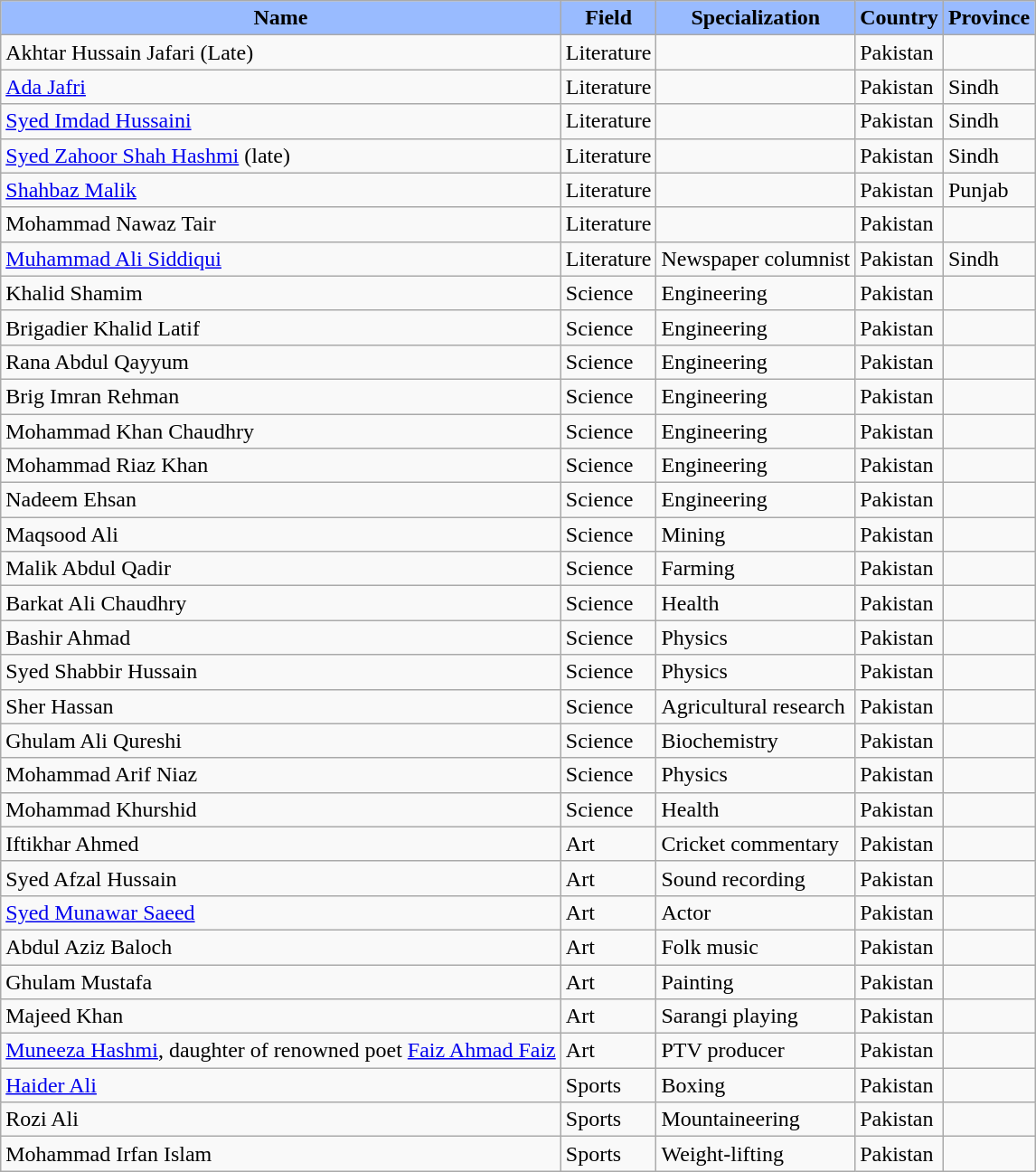<table class="wikitable">
<tr>
<th style="background:#9BF"><span>Name</span></th>
<th style="background:#9BF"><span>Field</span></th>
<th style="background:#9BF"><span>Specialization</span></th>
<th style="background:#9BF"><span>Country</span></th>
<th style="background:#9BF"><span>Province</span></th>
</tr>
<tr>
<td>Akhtar Hussain Jafari (Late)</td>
<td>Literature</td>
<td></td>
<td>Pakistan</td>
<td></td>
</tr>
<tr>
<td><a href='#'>Ada Jafri</a></td>
<td>Literature</td>
<td></td>
<td>Pakistan</td>
<td>Sindh</td>
</tr>
<tr>
<td><a href='#'>Syed Imdad Hussaini</a></td>
<td>Literature</td>
<td></td>
<td>Pakistan</td>
<td>Sindh</td>
</tr>
<tr>
<td><a href='#'>Syed Zahoor Shah Hashmi</a> (late)</td>
<td>Literature</td>
<td></td>
<td>Pakistan</td>
<td>Sindh</td>
</tr>
<tr>
<td><a href='#'>Shahbaz Malik</a></td>
<td>Literature</td>
<td></td>
<td>Pakistan</td>
<td>Punjab</td>
</tr>
<tr>
<td>Mohammad Nawaz Tair</td>
<td>Literature</td>
<td></td>
<td>Pakistan</td>
<td></td>
</tr>
<tr>
<td><a href='#'>Muhammad Ali Siddiqui</a></td>
<td>Literature</td>
<td>Newspaper columnist</td>
<td>Pakistan</td>
<td>Sindh</td>
</tr>
<tr>
<td>Khalid Shamim</td>
<td>Science</td>
<td>Engineering</td>
<td>Pakistan</td>
<td></td>
</tr>
<tr>
<td>Brigadier Khalid Latif</td>
<td>Science</td>
<td>Engineering</td>
<td>Pakistan</td>
<td></td>
</tr>
<tr>
<td>Rana Abdul Qayyum</td>
<td>Science</td>
<td>Engineering</td>
<td>Pakistan</td>
<td></td>
</tr>
<tr>
<td>Brig Imran Rehman</td>
<td>Science</td>
<td>Engineering</td>
<td>Pakistan</td>
<td></td>
</tr>
<tr>
<td>Mohammad Khan Chaudhry</td>
<td>Science</td>
<td>Engineering</td>
<td>Pakistan</td>
<td></td>
</tr>
<tr>
<td>Mohammad Riaz Khan</td>
<td>Science</td>
<td>Engineering</td>
<td>Pakistan</td>
<td></td>
</tr>
<tr>
<td>Nadeem Ehsan</td>
<td>Science</td>
<td>Engineering</td>
<td>Pakistan</td>
<td></td>
</tr>
<tr>
<td>Maqsood Ali</td>
<td>Science</td>
<td>Mining</td>
<td>Pakistan</td>
<td></td>
</tr>
<tr>
<td>Malik Abdul Qadir</td>
<td>Science</td>
<td>Farming</td>
<td>Pakistan</td>
<td></td>
</tr>
<tr>
<td>Barkat Ali Chaudhry</td>
<td>Science</td>
<td>Health</td>
<td>Pakistan</td>
<td></td>
</tr>
<tr>
<td>Bashir Ahmad</td>
<td>Science</td>
<td>Physics</td>
<td>Pakistan</td>
<td></td>
</tr>
<tr>
<td>Syed Shabbir Hussain</td>
<td>Science</td>
<td>Physics</td>
<td>Pakistan</td>
<td></td>
</tr>
<tr>
<td>Sher Hassan</td>
<td>Science</td>
<td>Agricultural research</td>
<td>Pakistan</td>
<td></td>
</tr>
<tr>
<td>Ghulam Ali Qureshi</td>
<td>Science</td>
<td>Biochemistry</td>
<td>Pakistan</td>
<td></td>
</tr>
<tr>
<td>Mohammad Arif Niaz</td>
<td>Science</td>
<td>Physics</td>
<td>Pakistan</td>
<td></td>
</tr>
<tr>
<td>Mohammad Khurshid</td>
<td>Science</td>
<td>Health</td>
<td>Pakistan</td>
<td></td>
</tr>
<tr>
<td>Iftikhar Ahmed</td>
<td>Art</td>
<td>Cricket commentary</td>
<td>Pakistan</td>
<td></td>
</tr>
<tr>
<td>Syed Afzal Hussain</td>
<td>Art</td>
<td>Sound recording</td>
<td>Pakistan</td>
<td></td>
</tr>
<tr>
<td><a href='#'>Syed Munawar Saeed</a></td>
<td>Art</td>
<td>Actor</td>
<td>Pakistan</td>
<td></td>
</tr>
<tr>
<td>Abdul Aziz Baloch</td>
<td>Art</td>
<td>Folk music</td>
<td>Pakistan</td>
<td></td>
</tr>
<tr>
<td>Ghulam Mustafa</td>
<td>Art</td>
<td>Painting</td>
<td>Pakistan</td>
<td></td>
</tr>
<tr>
<td>Majeed Khan</td>
<td>Art</td>
<td>Sarangi playing</td>
<td>Pakistan</td>
<td></td>
</tr>
<tr>
<td><a href='#'>Muneeza Hashmi</a>, daughter of renowned poet <a href='#'>Faiz Ahmad Faiz</a></td>
<td>Art</td>
<td>PTV producer</td>
<td>Pakistan</td>
<td></td>
</tr>
<tr>
<td><a href='#'>Haider Ali</a></td>
<td>Sports</td>
<td>Boxing</td>
<td>Pakistan</td>
<td></td>
</tr>
<tr>
<td>Rozi Ali</td>
<td>Sports</td>
<td>Mountaineering</td>
<td>Pakistan</td>
<td></td>
</tr>
<tr>
<td>Mohammad Irfan Islam</td>
<td>Sports</td>
<td>Weight-lifting</td>
<td>Pakistan</td>
<td></td>
</tr>
</table>
